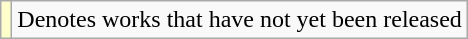<table class="wikitable">
<tr>
<td style="background:#FFFFCC;"></td>
<td>Denotes works that have not yet been released</td>
</tr>
</table>
